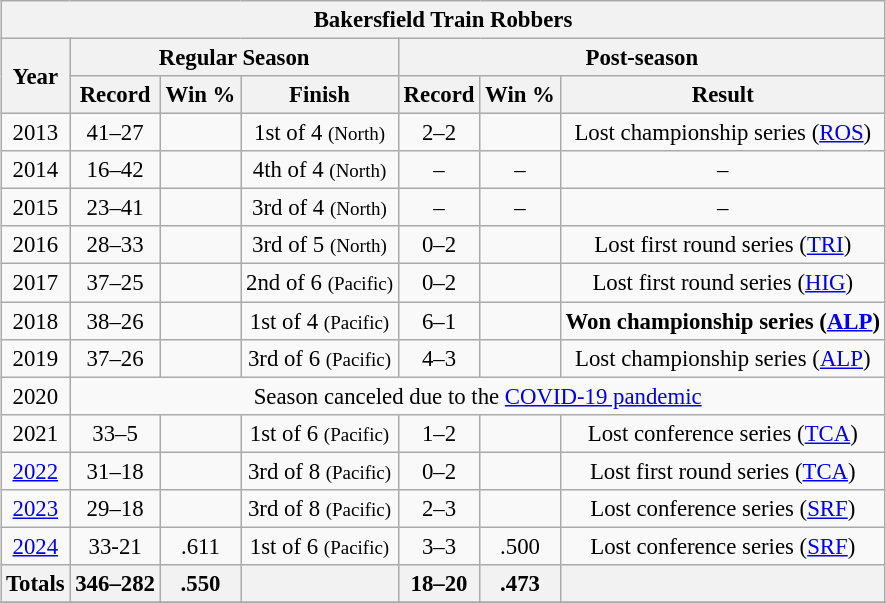<table class="wikitable" style="margin: 1em auto; font-size: 95%; text-align:center;">
<tr>
<th colspan="9">Bakersfield Train Robbers</th>
</tr>
<tr>
<th rowspan="2">Year</th>
<th colspan="3">Regular Season</th>
<th colspan="6">Post-season</th>
</tr>
<tr>
<th>Record</th>
<th>Win %</th>
<th>Finish</th>
<th>Record</th>
<th>Win %</th>
<th>Result</th>
</tr>
<tr>
<td>2013</td>
<td>41–27</td>
<td></td>
<td>1st of 4 <small>(North)</small></td>
<td>2–2</td>
<td></td>
<td>Lost championship series (<a href='#'>ROS</a>)</td>
</tr>
<tr>
<td>2014</td>
<td>16–42</td>
<td></td>
<td>4th of 4 <small>(North)</small></td>
<td>–</td>
<td>–</td>
<td>–</td>
</tr>
<tr>
<td>2015</td>
<td>23–41</td>
<td></td>
<td>3rd of 4 <small>(North)</small></td>
<td>–</td>
<td>–</td>
<td>–</td>
</tr>
<tr>
<td>2016</td>
<td>28–33</td>
<td></td>
<td>3rd of 5 <small>(North)</small></td>
<td>0–2</td>
<td></td>
<td>Lost first round series (<a href='#'>TRI</a>)</td>
</tr>
<tr>
<td>2017</td>
<td>37–25</td>
<td></td>
<td>2nd of 6 <small>(Pacific)</small></td>
<td>0–2</td>
<td></td>
<td>Lost first round series (<a href='#'>HIG</a>)</td>
</tr>
<tr>
<td>2018</td>
<td>38–26</td>
<td></td>
<td>1st of 4 <small>(Pacific)</small></td>
<td>6–1</td>
<td></td>
<td><strong>Won championship series (<a href='#'>ALP</a>)</strong></td>
</tr>
<tr>
<td>2019</td>
<td>37–26</td>
<td></td>
<td>3rd of 6 <small>(Pacific)</small></td>
<td>4–3</td>
<td></td>
<td>Lost championship series (<a href='#'>ALP</a>)</td>
</tr>
<tr>
<td>2020</td>
<td colspan="6">Season canceled due to the <a href='#'>COVID-19 pandemic</a></td>
</tr>
<tr>
<td>2021</td>
<td>33–5</td>
<td></td>
<td>1st of 6 <small>(Pacific)</small></td>
<td>1–2</td>
<td></td>
<td>Lost conference series (<a href='#'>TCA</a>)</td>
</tr>
<tr>
<td><a href='#'>2022</a></td>
<td>31–18</td>
<td></td>
<td>3rd of 8 <small>(Pacific)</small></td>
<td>0–2</td>
<td></td>
<td>Lost first round series (<a href='#'>TCA</a>)</td>
</tr>
<tr>
<td><a href='#'>2023</a></td>
<td>29–18</td>
<td></td>
<td>3rd of 8 <small>(Pacific)</small></td>
<td>2–3</td>
<td></td>
<td>Lost conference series (<a href='#'>SRF</a>)</td>
</tr>
<tr>
<td><a href='#'>2024</a></td>
<td>33-21</td>
<td>.611</td>
<td>1st of 6 <small>(Pacific)</small></td>
<td>3–3</td>
<td>.500</td>
<td>Lost conference series (<a href='#'>SRF</a>)</td>
</tr>
<tr>
<th>Totals</th>
<th>346–282</th>
<th>.550</th>
<th></th>
<th>18–20</th>
<th>.473</th>
<th></th>
</tr>
<tr>
</tr>
</table>
